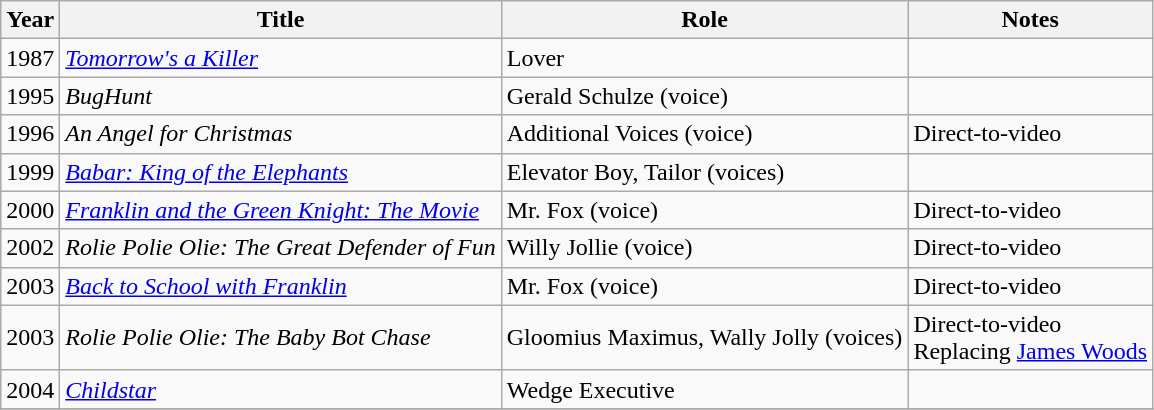<table class="wikitable sortable">
<tr>
<th>Year</th>
<th>Title</th>
<th>Role</th>
<th scope="col" class="unsortable">Notes</th>
</tr>
<tr>
<td>1987</td>
<td><em><a href='#'>Tomorrow's a Killer</a></em></td>
<td>Lover</td>
<td></td>
</tr>
<tr>
<td>1995</td>
<td><em>BugHunt</em></td>
<td>Gerald Schulze (voice)</td>
<td></td>
</tr>
<tr>
<td>1996</td>
<td><em>An Angel for Christmas</em></td>
<td>Additional Voices (voice)</td>
<td>Direct-to-video</td>
</tr>
<tr>
<td>1999</td>
<td><em><a href='#'>Babar: King of the Elephants</a></em></td>
<td>Elevator Boy, Tailor (voices)</td>
<td></td>
</tr>
<tr>
<td>2000</td>
<td><em><a href='#'>Franklin and the Green Knight: The Movie</a></em></td>
<td>Mr. Fox (voice)</td>
<td>Direct-to-video</td>
</tr>
<tr>
<td>2002</td>
<td><em>Rolie Polie Olie: The Great Defender of Fun</em></td>
<td>Willy Jollie (voice)</td>
<td>Direct-to-video</td>
</tr>
<tr>
<td>2003</td>
<td><em><a href='#'>Back to School with Franklin</a></em></td>
<td>Mr. Fox (voice)</td>
<td>Direct-to-video</td>
</tr>
<tr>
<td>2003</td>
<td><em>Rolie Polie Olie: The Baby Bot Chase</em></td>
<td>Gloomius Maximus, Wally Jolly (voices)</td>
<td>Direct-to-video<br>Replacing <a href='#'>James Woods</a></td>
</tr>
<tr>
<td>2004</td>
<td><em><a href='#'>Childstar</a></em></td>
<td>Wedge Executive</td>
<td></td>
</tr>
<tr>
</tr>
</table>
